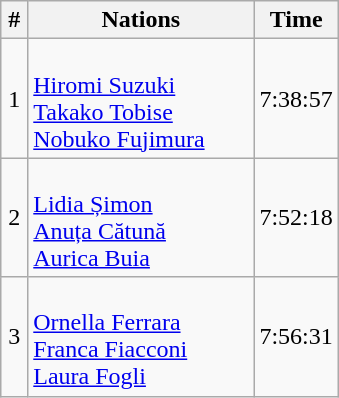<table class="wikitable" style="text-align:center;">
<tr>
<th width=8%>#</th>
<th width=67%>Nations</th>
<th width=25%>Time</th>
</tr>
<tr>
<td>1</td>
<td align="left"><br><a href='#'>Hiromi Suzuki</a><br><a href='#'>Takako Tobise</a><br><a href='#'>Nobuko Fujimura</a></td>
<td>7:38:57</td>
</tr>
<tr>
<td>2</td>
<td align="left"><br><a href='#'>Lidia Șimon</a><br><a href='#'>Anuța Cătună</a><br><a href='#'>Aurica Buia</a></td>
<td>7:52:18</td>
</tr>
<tr>
<td>3</td>
<td align="left"><br><a href='#'>Ornella Ferrara</a><br><a href='#'>Franca Fiacconi</a><br><a href='#'>Laura Fogli</a></td>
<td>7:56:31</td>
</tr>
</table>
